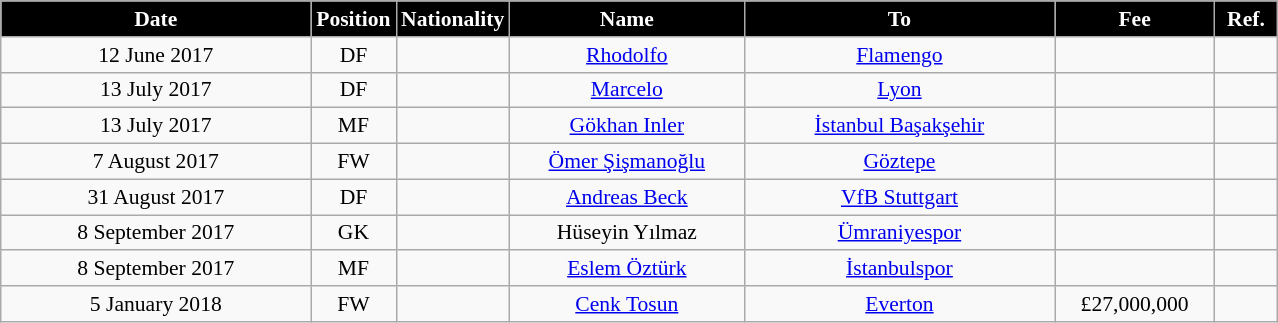<table class="wikitable"  style="text-align:center; font-size:90%; ">
<tr>
<th style="background:#000000; color:white; width:200px;">Date</th>
<th style="background:#000000; color:white; width:50px;">Position</th>
<th style="background:#000000; color:white; width:50px;">Nationality</th>
<th style="background:#000000; color:white; width:150px;">Name</th>
<th style="background:#000000; color:white; width:200px;">To</th>
<th style="background:#000000; color:white; width:100px;">Fee</th>
<th style="background:#000000; color:white; width:35px;">Ref.</th>
</tr>
<tr>
<td>12 June 2017</td>
<td>DF</td>
<td></td>
<td><a href='#'>Rhodolfo</a></td>
<td><a href='#'>Flamengo</a></td>
<td></td>
<td></td>
</tr>
<tr>
<td>13 July 2017</td>
<td>DF</td>
<td></td>
<td><a href='#'>Marcelo</a></td>
<td><a href='#'>Lyon</a></td>
<td></td>
<td></td>
</tr>
<tr>
<td>13 July 2017</td>
<td>MF</td>
<td></td>
<td><a href='#'>Gökhan Inler</a></td>
<td><a href='#'>İstanbul Başakşehir</a></td>
<td></td>
<td></td>
</tr>
<tr>
<td>7 August 2017</td>
<td>FW</td>
<td></td>
<td><a href='#'>Ömer Şişmanoğlu</a></td>
<td><a href='#'>Göztepe</a></td>
<td></td>
<td></td>
</tr>
<tr>
<td>31 August 2017</td>
<td>DF</td>
<td></td>
<td><a href='#'>Andreas Beck</a></td>
<td><a href='#'>VfB Stuttgart</a></td>
<td></td>
<td></td>
</tr>
<tr>
<td>8 September 2017</td>
<td>GK</td>
<td></td>
<td>Hüseyin Yılmaz</td>
<td><a href='#'>Ümraniyespor</a></td>
<td></td>
<td></td>
</tr>
<tr>
<td>8 September 2017</td>
<td>MF</td>
<td></td>
<td><a href='#'>Eslem Öztürk</a></td>
<td><a href='#'>İstanbulspor</a></td>
<td></td>
<td></td>
</tr>
<tr>
<td>5 January 2018</td>
<td>FW</td>
<td></td>
<td><a href='#'>Cenk Tosun</a></td>
<td><a href='#'>Everton</a></td>
<td>£27,000,000</td>
<td></td>
</tr>
</table>
